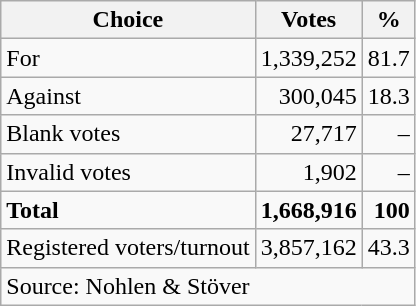<table class=wikitable style=text-align:right>
<tr>
<th>Choice</th>
<th>Votes</th>
<th>%</th>
</tr>
<tr>
<td align=left>For</td>
<td>1,339,252</td>
<td>81.7</td>
</tr>
<tr>
<td align=left>Against</td>
<td>300,045</td>
<td>18.3</td>
</tr>
<tr>
<td align=left>Blank votes</td>
<td>27,717</td>
<td>–</td>
</tr>
<tr>
<td align=left>Invalid votes</td>
<td>1,902</td>
<td>–</td>
</tr>
<tr>
<td align=left><strong>Total</strong></td>
<td><strong>1,668,916</strong></td>
<td><strong>100</strong></td>
</tr>
<tr>
<td align=left>Registered voters/turnout</td>
<td>3,857,162</td>
<td>43.3</td>
</tr>
<tr>
<td align=left colspan=11>Source: Nohlen & Stöver</td>
</tr>
</table>
